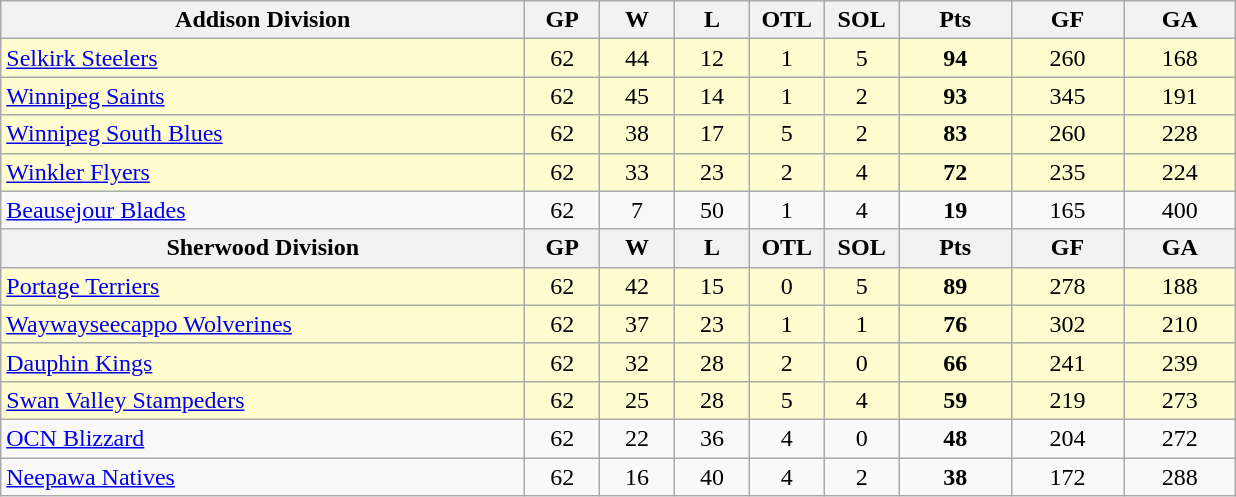<table class="wikitable">
<tr>
<th bgcolor="#DDDDFF" width="35%">Addison Division</th>
<th bgcolor="#DDDDFF" width="5%">GP</th>
<th bgcolor="#DDDDFF" width="5%">W</th>
<th bgcolor="#DDDDFF" width="5%">L</th>
<th bgcolor="#DDDDFF" width="5%">OTL</th>
<th bgcolor="#DDDDFF" width="5%">SOL</th>
<th bgcolor="#DDDDFF" width="7.5%">Pts</th>
<th bgcolor="#DDDDFF" width="7.5%">GF</th>
<th bgcolor="#DDDDFF" width="7.5%">GA</th>
</tr>
<tr align=center bgcolor=#FFFDD0>
<td align=left><a href='#'>Selkirk Steelers</a></td>
<td>62</td>
<td>44</td>
<td>12</td>
<td>1</td>
<td>5</td>
<td><strong>94</strong></td>
<td>260</td>
<td>168</td>
</tr>
<tr align=center bgcolor=#FFFDD0>
<td align=left><a href='#'>Winnipeg Saints</a></td>
<td>62</td>
<td>45</td>
<td>14</td>
<td>1</td>
<td>2</td>
<td><strong>93</strong></td>
<td>345</td>
<td>191</td>
</tr>
<tr align=center bgcolor=#FFFDD0>
<td align=left><a href='#'>Winnipeg South Blues</a></td>
<td>62</td>
<td>38</td>
<td>17</td>
<td>5</td>
<td>2</td>
<td><strong>83</strong></td>
<td>260</td>
<td>228</td>
</tr>
<tr align=center  bgcolor=#FFFDD0>
<td align=left><a href='#'>Winkler Flyers</a></td>
<td>62</td>
<td>33</td>
<td>23</td>
<td>2</td>
<td>4</td>
<td><strong>72</strong></td>
<td>235</td>
<td>224</td>
</tr>
<tr align=center>
<td align=left><a href='#'>Beausejour Blades</a></td>
<td>62</td>
<td>7</td>
<td>50</td>
<td>1</td>
<td>4</td>
<td><strong>19</strong></td>
<td>165</td>
<td>400</td>
</tr>
<tr>
<th bgcolor="#DDDDFF" width="35%">Sherwood Division</th>
<th bgcolor="#DDDDFF" width="5%">GP</th>
<th bgcolor="#DDDDFF" width="5%">W</th>
<th bgcolor="#DDDDFF" width="5%">L</th>
<th bgcolor="#DDDDFF" width="5%">OTL</th>
<th bgcolor="#DDDDFF" width="5%">SOL</th>
<th bgcolor="#DDDDFF" width="7.5%">Pts</th>
<th bgcolor="#DDDDFF" width="7.5%">GF</th>
<th bgcolor="#DDDDFF" width="7.5%">GA</th>
</tr>
<tr align=center bgcolor=#FFFDD0>
<td align=left><a href='#'>Portage Terriers</a></td>
<td>62</td>
<td>42</td>
<td>15</td>
<td>0</td>
<td>5</td>
<td><strong>89</strong></td>
<td>278</td>
<td>188</td>
</tr>
<tr align=center bgcolor=#FFFDD0>
<td align=left><a href='#'>Waywayseecappo Wolverines</a></td>
<td>62</td>
<td>37</td>
<td>23</td>
<td>1</td>
<td>1</td>
<td><strong>76</strong></td>
<td>302</td>
<td>210</td>
</tr>
<tr align=center bgcolor=#FFFDD0>
<td align=left><a href='#'>Dauphin Kings</a></td>
<td>62</td>
<td>32</td>
<td>28</td>
<td>2</td>
<td>0</td>
<td><strong>66</strong></td>
<td>241</td>
<td>239</td>
</tr>
<tr align=center bgcolor=#FFFDD0>
<td align=left><a href='#'>Swan Valley Stampeders</a></td>
<td>62</td>
<td>25</td>
<td>28</td>
<td>5</td>
<td>4</td>
<td><strong>59</strong></td>
<td>219</td>
<td>273</td>
</tr>
<tr align=center>
<td align=left><a href='#'>OCN Blizzard</a></td>
<td>62</td>
<td>22</td>
<td>36</td>
<td>4</td>
<td>0</td>
<td><strong>48</strong></td>
<td>204</td>
<td>272</td>
</tr>
<tr align=center>
<td align=left><a href='#'>Neepawa Natives</a></td>
<td>62</td>
<td>16</td>
<td>40</td>
<td>4</td>
<td>2</td>
<td><strong>38</strong></td>
<td>172</td>
<td>288</td>
</tr>
</table>
